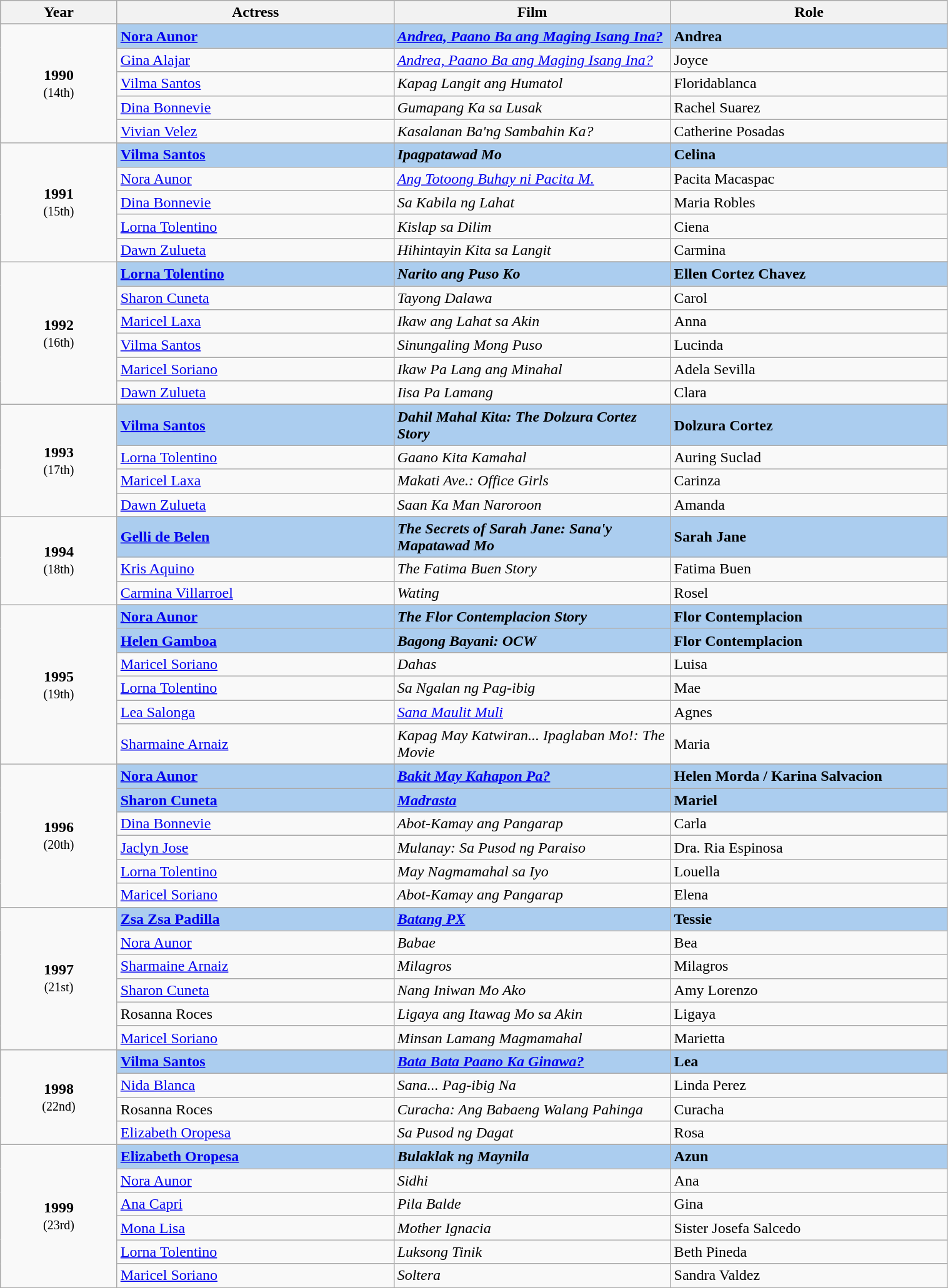<table class="wikitable" style="width:80%">
<tr bgcolor="#bebebe">
<th width="8%">Year</th>
<th width="19%">Actress</th>
<th width="19%">Film</th>
<th width="19%">Role</th>
</tr>
<tr>
</tr>
<tr>
<td rowspan=6 style="text-align:center"><strong>1990</strong><br><small>(14th)</small></td>
</tr>
<tr style="background:#ABCDEF">
<td><strong><a href='#'>Nora Aunor</a></strong></td>
<td><strong><em><a href='#'>Andrea, Paano Ba ang Maging Isang Ina?</a></em></strong></td>
<td><strong>Andrea</strong></td>
</tr>
<tr>
<td><a href='#'>Gina Alajar</a></td>
<td><em><a href='#'>Andrea, Paano Ba ang Maging Isang Ina?</a></em></td>
<td>Joyce</td>
</tr>
<tr>
<td><a href='#'>Vilma Santos</a></td>
<td><em>Kapag Langit ang Humatol</em></td>
<td>Floridablanca</td>
</tr>
<tr>
<td><a href='#'>Dina Bonnevie</a></td>
<td><em>Gumapang Ka sa Lusak</em></td>
<td>Rachel Suarez</td>
</tr>
<tr>
<td><a href='#'>Vivian Velez</a></td>
<td><em>Kasalanan Ba'ng Sambahin Ka?</em></td>
<td>Catherine Posadas</td>
</tr>
<tr>
<td rowspan=6 style="text-align:center"><strong>1991</strong><br><small>(15th)</small></td>
</tr>
<tr style="background:#ABCDEF">
<td><strong><a href='#'>Vilma Santos</a></strong></td>
<td><strong><em>Ipagpatawad Mo</em></strong></td>
<td><strong>Celina</strong></td>
</tr>
<tr>
<td><a href='#'>Nora Aunor</a></td>
<td><em><a href='#'>Ang Totoong Buhay ni Pacita M.</a></em></td>
<td>Pacita Macaspac</td>
</tr>
<tr>
<td><a href='#'>Dina Bonnevie</a></td>
<td><em>Sa Kabila ng Lahat</em></td>
<td>Maria Robles</td>
</tr>
<tr>
<td><a href='#'>Lorna Tolentino</a></td>
<td><em>Kislap sa Dilim</em></td>
<td>Ciena</td>
</tr>
<tr>
<td><a href='#'>Dawn Zulueta</a></td>
<td><em>Hihintayin Kita sa Langit</em></td>
<td>Carmina</td>
</tr>
<tr>
<td rowspan=7 style="text-align:center"><strong>1992</strong><br><small>(16th)</small></td>
</tr>
<tr style="background:#ABCDEF">
<td><strong><a href='#'>Lorna Tolentino</a></strong></td>
<td><strong><em>Narito ang Puso Ko</em></strong></td>
<td><strong>Ellen Cortez Chavez</strong></td>
</tr>
<tr>
<td><a href='#'>Sharon Cuneta</a></td>
<td><em>Tayong Dalawa</em></td>
<td>Carol</td>
</tr>
<tr>
<td><a href='#'>Maricel Laxa</a></td>
<td><em>Ikaw ang Lahat sa Akin</em></td>
<td>Anna</td>
</tr>
<tr>
<td><a href='#'>Vilma Santos</a></td>
<td><em>Sinungaling Mong Puso</em></td>
<td>Lucinda</td>
</tr>
<tr>
<td><a href='#'>Maricel Soriano</a></td>
<td><em>Ikaw Pa Lang ang Minahal</em></td>
<td>Adela Sevilla</td>
</tr>
<tr>
<td><a href='#'>Dawn Zulueta</a></td>
<td><em>Iisa Pa Lamang</em></td>
<td>Clara</td>
</tr>
<tr>
<td rowspan=5 style="text-align:center"><strong>1993</strong><br><small>(17th)</small></td>
</tr>
<tr style="background:#ABCDEF">
<td><strong><a href='#'>Vilma Santos</a></strong></td>
<td><strong><em>Dahil Mahal Kita: The Dolzura Cortez Story</em></strong></td>
<td><strong>Dolzura Cortez</strong></td>
</tr>
<tr>
<td><a href='#'>Lorna Tolentino</a></td>
<td><em>Gaano Kita Kamahal</em></td>
<td>Auring Suclad</td>
</tr>
<tr>
<td><a href='#'>Maricel Laxa</a></td>
<td><em>Makati Ave.: Office Girls</em></td>
<td>Carinza</td>
</tr>
<tr>
<td><a href='#'>Dawn Zulueta</a></td>
<td><em>Saan Ka Man Naroroon</em></td>
<td>Amanda</td>
</tr>
<tr>
<td rowspan=4 style="text-align:center"><strong>1994</strong><br><small>(18th)</small></td>
</tr>
<tr style="background:#ABCDEF">
<td><strong><a href='#'>Gelli de Belen</a></strong></td>
<td><strong><em> The Secrets of Sarah Jane: Sana'y Mapatawad Mo</em></strong></td>
<td><strong>Sarah Jane</strong></td>
</tr>
<tr>
<td><a href='#'>Kris Aquino</a></td>
<td><em> The Fatima Buen Story</em></td>
<td>Fatima Buen</td>
</tr>
<tr>
<td><a href='#'>Carmina Villarroel</a></td>
<td><em>Wating</em></td>
<td>Rosel</td>
</tr>
<tr>
<td rowspan=7 style="text-align:center"><strong>1995</strong><br><small>(19th)</small></td>
</tr>
<tr style="background:#ABCDEF">
<td><strong><a href='#'>Nora Aunor</a></strong></td>
<td><strong><em>The Flor Contemplacion Story</em></strong></td>
<td><strong>Flor Contemplacion</strong></td>
</tr>
<tr style="background:#ABCDEF">
<td><strong><a href='#'>Helen Gamboa</a></strong></td>
<td><strong><em>Bagong Bayani: OCW</em></strong></td>
<td><strong>Flor Contemplacion</strong></td>
</tr>
<tr>
<td><a href='#'>Maricel Soriano</a></td>
<td><em>Dahas</em></td>
<td>Luisa</td>
</tr>
<tr>
<td><a href='#'>Lorna Tolentino</a></td>
<td><em>Sa Ngalan ng Pag-ibig</em></td>
<td>Mae</td>
</tr>
<tr>
<td><a href='#'>Lea Salonga</a></td>
<td><em><a href='#'>Sana Maulit Muli</a></em></td>
<td>Agnes</td>
</tr>
<tr>
<td><a href='#'>Sharmaine Arnaiz</a></td>
<td><em>Kapag May Katwiran... Ipaglaban Mo!: The Movie</em></td>
<td>Maria</td>
</tr>
<tr>
<td rowspan=7 style="text-align:center"><strong>1996</strong><br><small>(20th)</small></td>
</tr>
<tr style="background:#ABCDEF">
<td><strong><a href='#'>Nora Aunor</a></strong></td>
<td><strong><em><a href='#'>Bakit May Kahapon Pa?</a></em></strong></td>
<td><strong>Helen Morda / Karina Salvacion</strong></td>
</tr>
<tr style="background:#ABCDEF">
<td><strong><a href='#'>Sharon Cuneta</a></strong></td>
<td><strong><em><a href='#'>Madrasta</a></em></strong></td>
<td><strong>Mariel</strong></td>
</tr>
<tr>
<td><a href='#'>Dina Bonnevie</a></td>
<td><em>Abot-Kamay ang Pangarap</em></td>
<td>Carla</td>
</tr>
<tr>
<td><a href='#'>Jaclyn Jose</a></td>
<td><em>Mulanay: Sa Pusod ng Paraiso</em></td>
<td>Dra. Ria Espinosa</td>
</tr>
<tr>
<td><a href='#'>Lorna Tolentino</a></td>
<td><em>May Nagmamahal sa Iyo</em></td>
<td>Louella</td>
</tr>
<tr>
<td><a href='#'>Maricel Soriano</a></td>
<td><em>Abot-Kamay ang Pangarap</em></td>
<td>Elena</td>
</tr>
<tr>
<td rowspan=7 style="text-align:center"><strong>1997</strong><br><small>(21st)</small></td>
</tr>
<tr style="background:#ABCDEF">
<td><strong><a href='#'>Zsa Zsa Padilla</a></strong></td>
<td><strong><em><a href='#'>Batang PX</a></em></strong></td>
<td><strong>Tessie</strong></td>
</tr>
<tr>
<td><a href='#'>Nora Aunor</a></td>
<td><em>Babae</em></td>
<td>Bea</td>
</tr>
<tr>
<td><a href='#'>Sharmaine Arnaiz</a></td>
<td><em>Milagros</em></td>
<td>Milagros</td>
</tr>
<tr>
<td><a href='#'>Sharon Cuneta</a></td>
<td><em>Nang Iniwan Mo Ako</em></td>
<td>Amy Lorenzo</td>
</tr>
<tr>
<td>Rosanna Roces</td>
<td><em>Ligaya ang Itawag Mo sa Akin</em></td>
<td>Ligaya</td>
</tr>
<tr>
<td><a href='#'>Maricel Soriano</a></td>
<td><em>Minsan Lamang Magmamahal</em></td>
<td>Marietta</td>
</tr>
<tr>
<td rowspan=5 style="text-align:center"><strong>1998</strong><br><small>(22nd)</small></td>
</tr>
<tr style="background:#ABCDEF">
<td><strong><a href='#'>Vilma Santos</a></strong></td>
<td><strong><em><a href='#'>Bata Bata Paano Ka Ginawa?</a></em></strong></td>
<td><strong>Lea</strong></td>
</tr>
<tr>
<td><a href='#'>Nida Blanca</a></td>
<td><em>Sana... Pag-ibig Na</em></td>
<td>Linda Perez</td>
</tr>
<tr>
<td>Rosanna Roces</td>
<td><em>Curacha: Ang Babaeng Walang Pahinga</em></td>
<td>Curacha</td>
</tr>
<tr>
<td><a href='#'>Elizabeth Oropesa</a></td>
<td><em>Sa Pusod ng Dagat</em></td>
<td>Rosa</td>
</tr>
<tr>
<td rowspan=7 style="text-align:center"><strong>1999</strong><br><small>(23rd)</small></td>
</tr>
<tr style="background:#ABCDEF">
<td><strong><a href='#'>Elizabeth Oropesa</a></strong></td>
<td><strong><em>Bulaklak ng Maynila</em></strong></td>
<td><strong>Azun</strong></td>
</tr>
<tr>
<td><a href='#'>Nora Aunor</a></td>
<td><em>Sidhi</em></td>
<td>Ana</td>
</tr>
<tr>
<td><a href='#'>Ana Capri</a></td>
<td><em>Pila Balde</em></td>
<td>Gina</td>
</tr>
<tr>
<td><a href='#'>Mona Lisa</a></td>
<td><em> Mother Ignacia</em></td>
<td>Sister Josefa Salcedo</td>
</tr>
<tr>
<td><a href='#'>Lorna Tolentino</a></td>
<td><em>Luksong Tinik</em></td>
<td>Beth Pineda</td>
</tr>
<tr>
<td><a href='#'>Maricel Soriano</a></td>
<td><em>Soltera</em></td>
<td>Sandra Valdez</td>
</tr>
<tr>
</tr>
</table>
